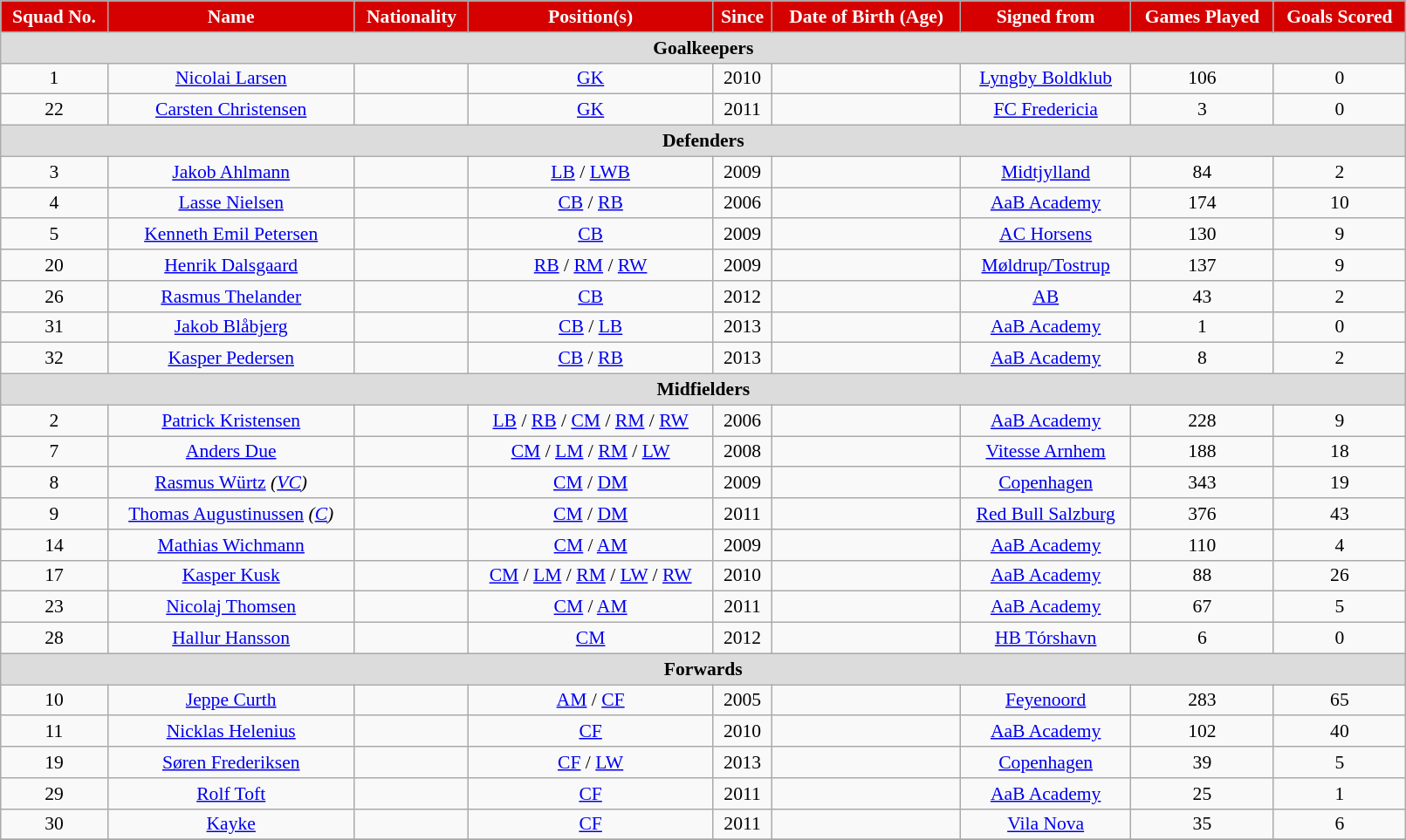<table class="wikitable" style="text-align:center; font-size:90%; width:85%;">
<tr>
<th style="background:#d50000; color:white; text-align:center;">Squad No.</th>
<th style="background:#d50000; color:white; text-align:center;">Name</th>
<th style="background:#d50000; color:white; text-align:center;">Nationality</th>
<th style="background:#d50000; color:white; text-align:center;">Position(s)</th>
<th style="background:#d50000; color:white; text-align:center;">Since</th>
<th style="background:#d50000; color:white; text-align:center;">Date of Birth (Age)</th>
<th style="background:#d50000; color:white; text-align:center;">Signed from</th>
<th style="background:#d50000; color:white; text-align:center;">Games Played</th>
<th style="background:#d50000; color:white; text-align:center;">Goals Scored</th>
</tr>
<tr>
<th colspan="9" style="background:#dcdcdc; text-align:center;">Goalkeepers</th>
</tr>
<tr>
<td>1</td>
<td><a href='#'>Nicolai Larsen</a></td>
<td></td>
<td><a href='#'>GK</a></td>
<td>2010</td>
<td></td>
<td> <a href='#'>Lyngby Boldklub</a></td>
<td>106</td>
<td>0</td>
</tr>
<tr>
<td>22</td>
<td><a href='#'>Carsten Christensen</a></td>
<td></td>
<td><a href='#'>GK</a></td>
<td>2011</td>
<td></td>
<td> <a href='#'>FC Fredericia</a></td>
<td>3</td>
<td>0</td>
</tr>
<tr>
<th colspan="9" style="background:#dcdcdc; text-align:center;">Defenders</th>
</tr>
<tr>
<td>3</td>
<td><a href='#'>Jakob Ahlmann</a></td>
<td></td>
<td><a href='#'>LB</a> / <a href='#'>LWB</a></td>
<td>2009</td>
<td></td>
<td> <a href='#'>Midtjylland</a></td>
<td>84</td>
<td>2</td>
</tr>
<tr>
<td>4</td>
<td><a href='#'>Lasse Nielsen</a></td>
<td></td>
<td><a href='#'>CB</a> / <a href='#'>RB</a></td>
<td>2006</td>
<td></td>
<td> <a href='#'>AaB Academy</a></td>
<td>174</td>
<td>10</td>
</tr>
<tr>
<td>5</td>
<td><a href='#'>Kenneth Emil Petersen</a></td>
<td></td>
<td><a href='#'>CB</a></td>
<td>2009</td>
<td></td>
<td> <a href='#'>AC Horsens</a></td>
<td>130</td>
<td>9</td>
</tr>
<tr>
<td>20</td>
<td><a href='#'>Henrik Dalsgaard</a></td>
<td></td>
<td><a href='#'>RB</a> / <a href='#'>RM</a> / <a href='#'>RW</a></td>
<td>2009</td>
<td></td>
<td> <a href='#'>Møldrup/Tostrup</a></td>
<td>137</td>
<td>9</td>
</tr>
<tr>
<td>26</td>
<td><a href='#'>Rasmus Thelander</a></td>
<td></td>
<td><a href='#'>CB</a></td>
<td>2012</td>
<td></td>
<td> <a href='#'>AB</a></td>
<td>43</td>
<td>2</td>
</tr>
<tr>
<td>31</td>
<td><a href='#'>Jakob Blåbjerg</a></td>
<td></td>
<td><a href='#'>CB</a> / <a href='#'>LB</a></td>
<td>2013</td>
<td></td>
<td> <a href='#'>AaB Academy</a></td>
<td>1</td>
<td>0</td>
</tr>
<tr>
<td>32</td>
<td><a href='#'>Kasper Pedersen</a></td>
<td></td>
<td><a href='#'>CB</a> / <a href='#'>RB</a></td>
<td>2013</td>
<td></td>
<td> <a href='#'>AaB Academy</a></td>
<td>8</td>
<td>2</td>
</tr>
<tr>
<th colspan="9" style="background:#dcdcdc; text-align:center;">Midfielders</th>
</tr>
<tr>
<td>2</td>
<td><a href='#'>Patrick Kristensen</a></td>
<td></td>
<td><a href='#'>LB</a> / <a href='#'>RB</a> / <a href='#'>CM</a> / <a href='#'>RM</a> / <a href='#'>RW</a></td>
<td>2006</td>
<td></td>
<td> <a href='#'>AaB Academy</a></td>
<td>228</td>
<td>9</td>
</tr>
<tr>
<td>7</td>
<td><a href='#'>Anders Due</a></td>
<td></td>
<td><a href='#'>CM</a> / <a href='#'>LM</a> / <a href='#'>RM</a> / <a href='#'>LW</a></td>
<td>2008</td>
<td></td>
<td> <a href='#'>Vitesse Arnhem</a></td>
<td>188</td>
<td>18</td>
</tr>
<tr>
<td>8</td>
<td><a href='#'>Rasmus Würtz</a> <em>(<a href='#'>VC</a>)</em></td>
<td></td>
<td><a href='#'>CM</a> / <a href='#'>DM</a></td>
<td>2009</td>
<td></td>
<td> <a href='#'>Copenhagen</a></td>
<td>343</td>
<td>19</td>
</tr>
<tr>
<td>9</td>
<td><a href='#'>Thomas Augustinussen</a> <em>(<a href='#'>C</a>)</em></td>
<td></td>
<td><a href='#'>CM</a> / <a href='#'>DM</a></td>
<td>2011</td>
<td></td>
<td> <a href='#'>Red Bull Salzburg</a></td>
<td>376</td>
<td>43</td>
</tr>
<tr>
<td>14</td>
<td><a href='#'>Mathias Wichmann</a></td>
<td></td>
<td><a href='#'>CM</a> / <a href='#'>AM</a></td>
<td>2009</td>
<td></td>
<td> <a href='#'>AaB Academy</a></td>
<td>110</td>
<td>4</td>
</tr>
<tr>
<td>17</td>
<td><a href='#'>Kasper Kusk</a></td>
<td></td>
<td><a href='#'>CM</a> / <a href='#'>LM</a> / <a href='#'>RM</a> / <a href='#'>LW</a> / <a href='#'>RW</a></td>
<td>2010</td>
<td></td>
<td> <a href='#'>AaB Academy</a></td>
<td>88</td>
<td>26</td>
</tr>
<tr>
<td>23</td>
<td><a href='#'>Nicolaj Thomsen</a></td>
<td></td>
<td><a href='#'>CM</a> / <a href='#'>AM</a></td>
<td>2011</td>
<td></td>
<td> <a href='#'>AaB Academy</a></td>
<td>67</td>
<td>5</td>
</tr>
<tr>
<td>28</td>
<td><a href='#'>Hallur Hansson</a></td>
<td></td>
<td><a href='#'>CM</a></td>
<td>2012</td>
<td></td>
<td> <a href='#'>HB Tórshavn</a></td>
<td>6</td>
<td>0</td>
</tr>
<tr>
<th colspan="9" style="background:#dcdcdc; text-align:center;">Forwards</th>
</tr>
<tr>
<td>10</td>
<td><a href='#'>Jeppe Curth</a></td>
<td></td>
<td><a href='#'>AM</a> / <a href='#'>CF</a></td>
<td>2005</td>
<td></td>
<td> <a href='#'>Feyenoord</a></td>
<td>283</td>
<td>65</td>
</tr>
<tr>
<td>11</td>
<td><a href='#'>Nicklas Helenius</a></td>
<td></td>
<td><a href='#'>CF</a></td>
<td>2010</td>
<td></td>
<td> <a href='#'>AaB Academy</a></td>
<td>102</td>
<td>40</td>
</tr>
<tr>
<td>19</td>
<td><a href='#'>Søren Frederiksen</a></td>
<td></td>
<td><a href='#'>CF</a> / <a href='#'>LW</a></td>
<td>2013</td>
<td></td>
<td> <a href='#'>Copenhagen</a></td>
<td>39</td>
<td>5</td>
</tr>
<tr>
<td>29</td>
<td><a href='#'>Rolf Toft</a></td>
<td></td>
<td><a href='#'>CF</a></td>
<td>2011</td>
<td></td>
<td> <a href='#'>AaB Academy</a></td>
<td>25</td>
<td>1</td>
</tr>
<tr>
<td>30</td>
<td><a href='#'>Kayke</a></td>
<td></td>
<td><a href='#'>CF</a></td>
<td>2011</td>
<td></td>
<td> <a href='#'>Vila Nova</a></td>
<td>35</td>
<td>6</td>
</tr>
<tr>
</tr>
</table>
